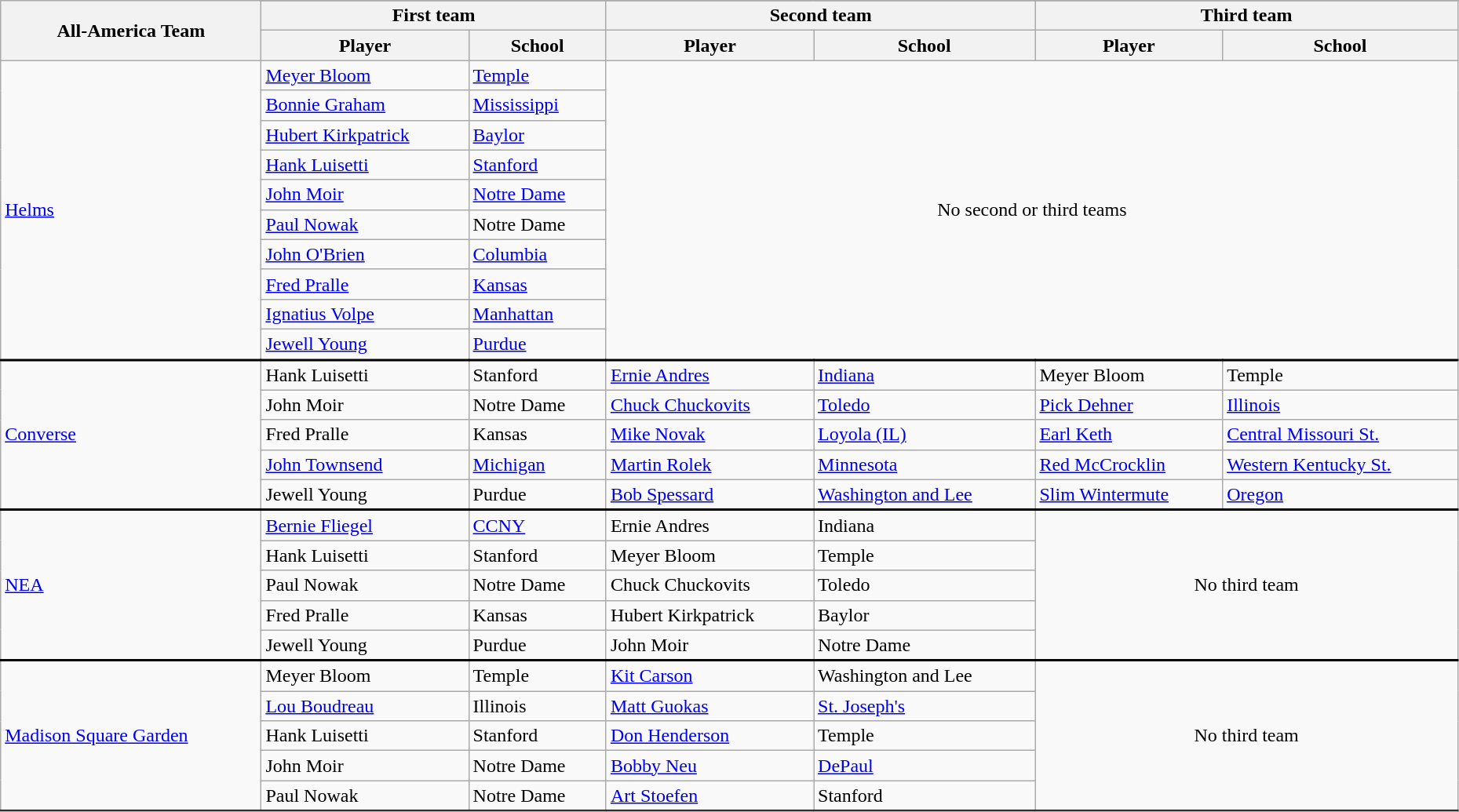<table class="wikitable" style="width:98%;">
<tr>
<th rowspan=3>All-America Team</th>
</tr>
<tr>
<th colspan=2>First team</th>
<th colspan=2>Second team</th>
<th colspan=2>Third team</th>
</tr>
<tr>
<th>Player</th>
<th>School</th>
<th>Player</th>
<th>School</th>
<th>Player</th>
<th>School</th>
</tr>
<tr>
<td rowspan=10><a href='#'>Helms</a></td>
<td><a href='#'>Meyer Bloom</a></td>
<td><a href='#'>Temple</a></td>
<td rowspan=10 colspan=6 align=center>No second or third teams</td>
</tr>
<tr>
<td><a href='#'>Bonnie Graham</a></td>
<td><a href='#'>Mississippi</a></td>
</tr>
<tr>
<td><a href='#'>Hubert Kirkpatrick</a></td>
<td><a href='#'>Baylor</a></td>
</tr>
<tr>
<td><a href='#'>Hank Luisetti</a></td>
<td><a href='#'>Stanford</a></td>
</tr>
<tr>
<td><a href='#'>John Moir</a></td>
<td><a href='#'>Notre Dame</a></td>
</tr>
<tr>
<td><a href='#'>Paul Nowak</a></td>
<td>Notre Dame</td>
</tr>
<tr>
<td><a href='#'>John O'Brien</a></td>
<td><a href='#'>Columbia</a></td>
</tr>
<tr>
<td><a href='#'>Fred Pralle</a></td>
<td><a href='#'>Kansas</a></td>
</tr>
<tr>
<td><a href='#'>Ignatius Volpe</a></td>
<td><a href='#'>Manhattan</a></td>
</tr>
<tr>
<td><a href='#'>Jewell Young</a></td>
<td><a href='#'>Purdue</a></td>
</tr>
<tr style = "border-top:2px solid black;">
<td rowspan=5><a href='#'>Converse</a></td>
<td>Hank Luisetti</td>
<td>Stanford</td>
<td><a href='#'>Ernie Andres</a></td>
<td><a href='#'>Indiana</a></td>
<td>Meyer Bloom</td>
<td>Temple</td>
</tr>
<tr>
<td>John Moir</td>
<td>Notre Dame</td>
<td><a href='#'>Chuck Chuckovits</a></td>
<td><a href='#'>Toledo</a></td>
<td><a href='#'>Pick Dehner</a></td>
<td><a href='#'>Illinois</a></td>
</tr>
<tr>
<td>Fred Pralle</td>
<td>Kansas</td>
<td><a href='#'>Mike Novak</a></td>
<td><a href='#'>Loyola (IL)</a></td>
<td><a href='#'>Earl Keth</a></td>
<td><a href='#'>Central Missouri St.</a></td>
</tr>
<tr>
<td><a href='#'>John Townsend</a></td>
<td><a href='#'>Michigan</a></td>
<td><a href='#'>Martin Rolek</a></td>
<td><a href='#'>Minnesota</a></td>
<td><a href='#'>Red McCrocklin</a></td>
<td><a href='#'>Western Kentucky St.</a></td>
</tr>
<tr>
<td>Jewell Young</td>
<td>Purdue</td>
<td><a href='#'>Bob Spessard</a></td>
<td><a href='#'>Washington and Lee</a></td>
<td><a href='#'>Slim Wintermute</a></td>
<td><a href='#'>Oregon</a></td>
</tr>
<tr style = "border-top:2px solid black;">
<td rowspan=5><a href='#'>NEA</a></td>
<td><a href='#'>Bernie Fliegel</a></td>
<td><a href='#'>CCNY</a></td>
<td>Ernie Andres</td>
<td>Indiana</td>
<td rowspan=5 colspan=3 align=center>No third team</td>
</tr>
<tr>
<td>Hank Luisetti</td>
<td>Stanford</td>
<td>Meyer Bloom</td>
<td>Temple</td>
</tr>
<tr>
<td>Paul Nowak</td>
<td>Notre Dame</td>
<td>Chuck Chuckovits</td>
<td>Toledo</td>
</tr>
<tr>
<td>Fred Pralle</td>
<td>Kansas</td>
<td>Hubert Kirkpatrick</td>
<td>Baylor</td>
</tr>
<tr>
<td>Jewell Young</td>
<td>Purdue</td>
<td>John Moir</td>
<td>Notre Dame</td>
</tr>
<tr style = "border-top:2px solid black;">
<td rowspan=5><a href='#'>Madison Square Garden</a></td>
<td>Meyer Bloom</td>
<td>Temple</td>
<td><a href='#'>Kit Carson</a></td>
<td>Washington and Lee</td>
<td rowspan=5 colspan=3 align=center>No third team</td>
</tr>
<tr>
<td><a href='#'>Lou Boudreau</a></td>
<td>Illinois</td>
<td><a href='#'>Matt Guokas</a></td>
<td><a href='#'>St. Joseph's</a></td>
</tr>
<tr>
<td>Hank Luisetti</td>
<td>Stanford</td>
<td><a href='#'>Don Henderson</a></td>
<td>Temple</td>
</tr>
<tr>
<td>John Moir</td>
<td>Notre Dame</td>
<td><a href='#'>Bobby Neu</a></td>
<td><a href='#'>DePaul</a></td>
</tr>
<tr>
<td>Paul Nowak</td>
<td>Notre Dame</td>
<td><a href='#'>Art Stoefen</a></td>
<td>Stanford</td>
</tr>
<tr style = "border-top:2px solid black;">
</tr>
</table>
